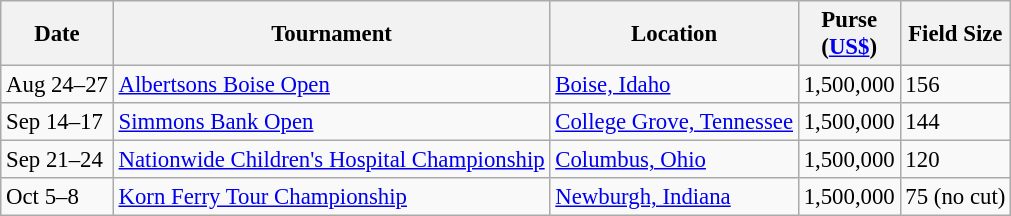<table class="wikitable" style="font-size:95%">
<tr>
<th>Date</th>
<th>Tournament</th>
<th>Location</th>
<th>Purse<br>(<a href='#'>US$</a>)</th>
<th>Field Size</th>
</tr>
<tr>
<td>Aug 24–27</td>
<td><a href='#'>Albertsons Boise Open</a></td>
<td><a href='#'>Boise, Idaho</a></td>
<td align=right>1,500,000</td>
<td>156</td>
</tr>
<tr>
<td>Sep 14–17</td>
<td><a href='#'>Simmons Bank Open</a></td>
<td><a href='#'>College Grove, Tennessee</a></td>
<td align=right>1,500,000</td>
<td>144</td>
</tr>
<tr>
<td>Sep 21–24</td>
<td><a href='#'>Nationwide Children's Hospital Championship</a></td>
<td><a href='#'>Columbus, Ohio</a></td>
<td align=right>1,500,000</td>
<td>120</td>
</tr>
<tr>
<td>Oct 5–8</td>
<td><a href='#'>Korn Ferry Tour Championship</a></td>
<td><a href='#'>Newburgh, Indiana</a></td>
<td align=right>1,500,000</td>
<td>75 (no cut)</td>
</tr>
</table>
